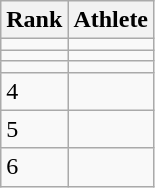<table class="wikitable" style="text-align:left">
<tr>
<th>Rank</th>
<th>Athlete</th>
</tr>
<tr>
<td></td>
<td align=left></td>
</tr>
<tr>
<td></td>
<td align=left></td>
</tr>
<tr>
<td></td>
<td align=left></td>
</tr>
<tr>
<td>4</td>
<td align=left></td>
</tr>
<tr>
<td>5</td>
<td align=left></td>
</tr>
<tr>
<td>6</td>
<td align=left></td>
</tr>
</table>
